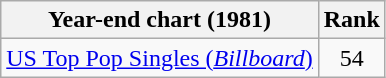<table class="wikitable sortable">
<tr>
<th>Year-end chart (1981)</th>
<th>Rank</th>
</tr>
<tr>
<td><a href='#'>US Top Pop Singles (<em>Billboard</em>)</a></td>
<td align="center">54</td>
</tr>
</table>
